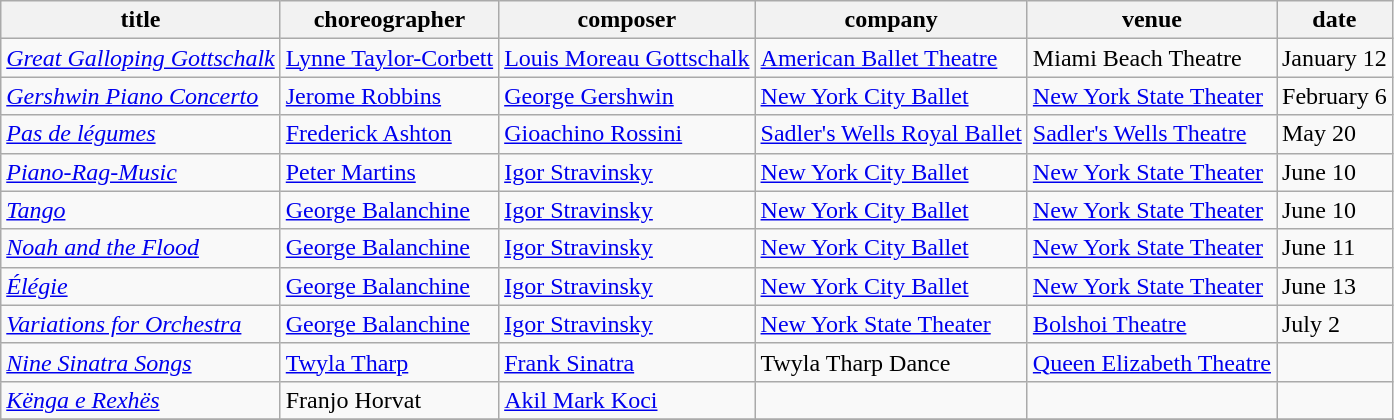<table class="wikitable sortable">
<tr>
<th>title</th>
<th>choreographer</th>
<th>composer</th>
<th>company</th>
<th>venue</th>
<th>date</th>
</tr>
<tr>
<td><em><a href='#'>Great Galloping Gottschalk</a></em></td>
<td><a href='#'>Lynne Taylor-Corbett</a></td>
<td><a href='#'>Louis Moreau Gottschalk</a></td>
<td><a href='#'>American Ballet Theatre</a></td>
<td>Miami Beach Theatre</td>
<td>January 12</td>
</tr>
<tr>
<td><em><a href='#'>Gershwin Piano Concerto</a></em></td>
<td><a href='#'>Jerome Robbins</a></td>
<td><a href='#'>George Gershwin</a></td>
<td><a href='#'>New York City Ballet</a></td>
<td><a href='#'>New York State Theater</a></td>
<td>February 6</td>
</tr>
<tr>
<td><em><a href='#'>Pas de légumes</a></em></td>
<td><a href='#'>Frederick Ashton</a></td>
<td><a href='#'>Gioachino Rossini</a></td>
<td><a href='#'>Sadler's Wells Royal Ballet</a></td>
<td><a href='#'>Sadler's Wells Theatre</a></td>
<td>May 20</td>
</tr>
<tr>
<td><em><a href='#'>Piano-Rag-Music</a></em></td>
<td><a href='#'>Peter Martins</a></td>
<td><a href='#'>Igor Stravinsky</a></td>
<td><a href='#'>New York City Ballet</a></td>
<td><a href='#'>New York State Theater</a></td>
<td>June 10</td>
</tr>
<tr>
<td><em><a href='#'>Tango</a></em></td>
<td><a href='#'>George Balanchine</a></td>
<td><a href='#'>Igor Stravinsky</a></td>
<td><a href='#'>New York City Ballet</a></td>
<td><a href='#'>New York State Theater</a></td>
<td>June 10</td>
</tr>
<tr>
<td><em><a href='#'>Noah and the Flood</a></em></td>
<td><a href='#'>George Balanchine</a></td>
<td><a href='#'>Igor Stravinsky</a></td>
<td><a href='#'>New York City Ballet</a></td>
<td><a href='#'>New York State Theater</a></td>
<td>June 11</td>
</tr>
<tr>
<td><em><a href='#'>Élégie</a></em></td>
<td><a href='#'>George Balanchine</a></td>
<td><a href='#'>Igor Stravinsky</a></td>
<td><a href='#'>New York City Ballet</a></td>
<td><a href='#'>New York State Theater</a></td>
<td>June 13</td>
</tr>
<tr>
<td><em><a href='#'>Variations for Orchestra</a></em></td>
<td><a href='#'>George Balanchine</a></td>
<td><a href='#'>Igor Stravinsky</a></td>
<td><a href='#'>New York State Theater</a></td>
<td><a href='#'>Bolshoi Theatre</a></td>
<td>July 2</td>
</tr>
<tr>
<td><em><a href='#'>Nine Sinatra Songs</a></em></td>
<td><a href='#'>Twyla Tharp</a></td>
<td><a href='#'>Frank Sinatra</a></td>
<td>Twyla Tharp Dance</td>
<td><a href='#'>Queen Elizabeth Theatre</a></td>
</tr>
<tr>
<td><em><a href='#'>Kënga e Rexhës</a></em></td>
<td>Franjo Horvat</td>
<td><a href='#'>Akil Mark Koci</a></td>
<td></td>
<td></td>
<td></td>
</tr>
<tr>
</tr>
</table>
